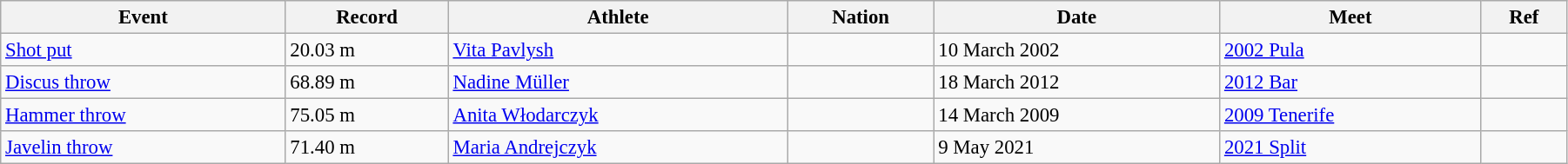<table class="wikitable" style="font-size:95%; width: 95%;">
<tr>
<th>Event</th>
<th>Record</th>
<th>Athlete</th>
<th>Nation</th>
<th>Date</th>
<th>Meet</th>
<th>Ref</th>
</tr>
<tr>
<td><a href='#'>Shot put</a></td>
<td>20.03 m </td>
<td><a href='#'>Vita Pavlysh</a></td>
<td></td>
<td>10 March 2002</td>
<td><a href='#'>2002 Pula</a></td>
<td></td>
</tr>
<tr>
<td><a href='#'>Discus throw</a></td>
<td>68.89 m</td>
<td><a href='#'>Nadine Müller</a></td>
<td></td>
<td>18 March 2012</td>
<td><a href='#'>2012 Bar</a></td>
<td></td>
</tr>
<tr>
<td><a href='#'>Hammer throw</a></td>
<td>75.05 m</td>
<td><a href='#'>Anita Włodarczyk</a></td>
<td></td>
<td>14 March 2009</td>
<td><a href='#'>2009 Tenerife</a></td>
<td></td>
</tr>
<tr>
<td><a href='#'>Javelin throw</a></td>
<td>71.40 m</td>
<td><a href='#'>Maria Andrejczyk</a></td>
<td></td>
<td>9 May 2021</td>
<td><a href='#'>2021 Split</a></td>
<td></td>
</tr>
</table>
